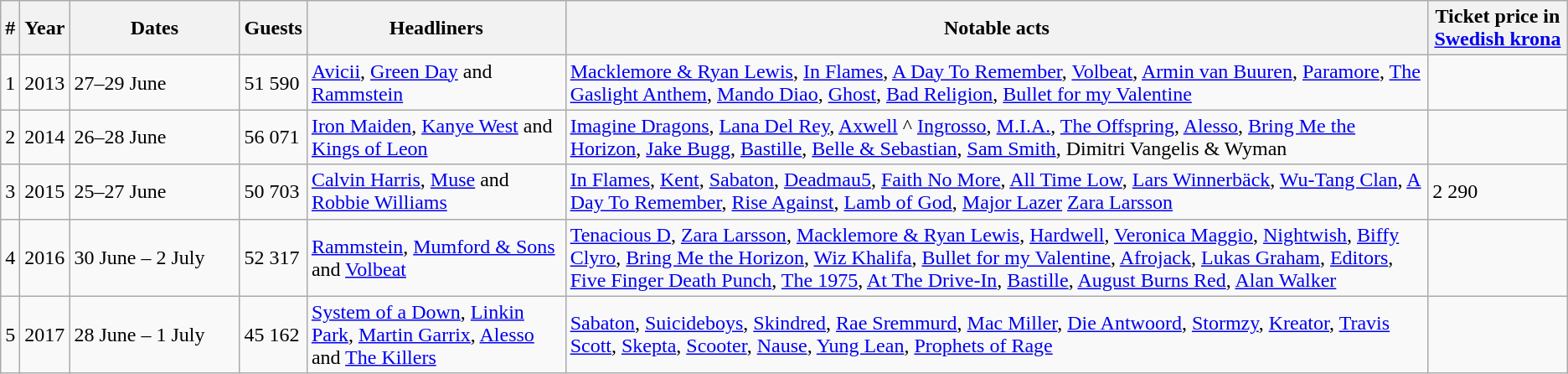<table class="wikitable">
<tr>
<th>#</th>
<th>Year</th>
<th style="width:8em">Dates</th>
<th>Guests</th>
<th>Headliners</th>
<th>Notable acts</th>
<th>Ticket price in <a href='#'>Swedish krona</a></th>
</tr>
<tr>
<td>1</td>
<td>2013</td>
<td>27–29 June</td>
<td>51 590</td>
<td><a href='#'>Avicii</a>, <a href='#'>Green Day</a> and <a href='#'>Rammstein</a></td>
<td><a href='#'>Macklemore & Ryan Lewis</a>, <a href='#'>In Flames</a>, <a href='#'>A Day To Remember</a>, <a href='#'>Volbeat</a>, <a href='#'>Armin van Buuren</a>, <a href='#'>Paramore</a>, <a href='#'>The Gaslight Anthem</a>, <a href='#'>Mando Diao</a>, <a href='#'>Ghost</a>, <a href='#'>Bad Religion</a>, <a href='#'>Bullet for my Valentine</a></td>
<td></td>
</tr>
<tr>
<td>2</td>
<td>2014</td>
<td>26–28 June</td>
<td>56 071</td>
<td><a href='#'>Iron Maiden</a>, <a href='#'>Kanye West</a> and <a href='#'>Kings of Leon</a></td>
<td><a href='#'>Imagine Dragons</a>, <a href='#'>Lana Del Rey</a>, <a href='#'>Axwell</a> ^ <a href='#'>Ingrosso</a>, <a href='#'>M.I.A.</a>, <a href='#'>The Offspring</a>, <a href='#'>Alesso</a>, <a href='#'>Bring Me the Horizon</a>, <a href='#'>Jake Bugg</a>, <a href='#'>Bastille</a>, <a href='#'>Belle & Sebastian</a>, <a href='#'>Sam Smith</a>, Dimitri Vangelis & Wyman</td>
<td></td>
</tr>
<tr>
<td>3</td>
<td>2015</td>
<td>25–27 June</td>
<td>50 703</td>
<td><a href='#'>Calvin Harris</a>, <a href='#'>Muse</a> and <a href='#'>Robbie Williams</a></td>
<td><a href='#'>In Flames</a>, <a href='#'>Kent</a>, <a href='#'>Sabaton</a>, <a href='#'>Deadmau5</a>, <a href='#'>Faith No More</a>, <a href='#'>All Time Low</a>, <a href='#'>Lars Winnerbäck</a>, <a href='#'>Wu-Tang Clan</a>, <a href='#'>A Day To Remember</a>, <a href='#'>Rise Against</a>, <a href='#'>Lamb of God</a>,  <a href='#'>Major Lazer</a> <a href='#'>Zara Larsson</a></td>
<td>2 290</td>
</tr>
<tr>
<td>4</td>
<td>2016</td>
<td>30 June – 2 July</td>
<td>52 317</td>
<td><a href='#'>Rammstein</a>, <a href='#'>Mumford & Sons</a> and <a href='#'>Volbeat</a></td>
<td><a href='#'>Tenacious D</a>, <a href='#'>Zara Larsson</a>, <a href='#'>Macklemore & Ryan Lewis</a>, <a href='#'>Hardwell</a>, <a href='#'>Veronica Maggio</a>, <a href='#'>Nightwish</a>, <a href='#'>Biffy Clyro</a>, <a href='#'>Bring Me the Horizon</a>, <a href='#'>Wiz Khalifa</a>, <a href='#'>Bullet for my Valentine</a>, <a href='#'>Afrojack</a>, <a href='#'>Lukas Graham</a>, <a href='#'>Editors</a>, <a href='#'>Five Finger Death Punch</a>, <a href='#'>The 1975</a>, <a href='#'>At The Drive-In</a>, <a href='#'>Bastille</a>, <a href='#'>August Burns Red</a>, <a href='#'>Alan Walker</a></td>
<td></td>
</tr>
<tr>
<td>5</td>
<td>2017</td>
<td>28 June – 1 July</td>
<td>45 162</td>
<td><a href='#'>System of a Down</a>, <a href='#'>Linkin Park</a>, <a href='#'>Martin Garrix</a>, <a href='#'>Alesso</a> and <a href='#'>The Killers</a></td>
<td><a href='#'>Sabaton</a>, <a href='#'>Suicideboys</a>, <a href='#'>Skindred</a>, <a href='#'>Rae Sremmurd</a>, <a href='#'>Mac Miller</a>, <a href='#'>Die Antwoord</a>, <a href='#'>Stormzy</a>, <a href='#'>Kreator</a>, <a href='#'>Travis Scott</a>, <a href='#'>Skepta</a>, <a href='#'>Scooter</a>, <a href='#'>Nause</a>, <a href='#'>Yung Lean</a>, <a href='#'>Prophets of Rage</a></td>
<td></td>
</tr>
</table>
